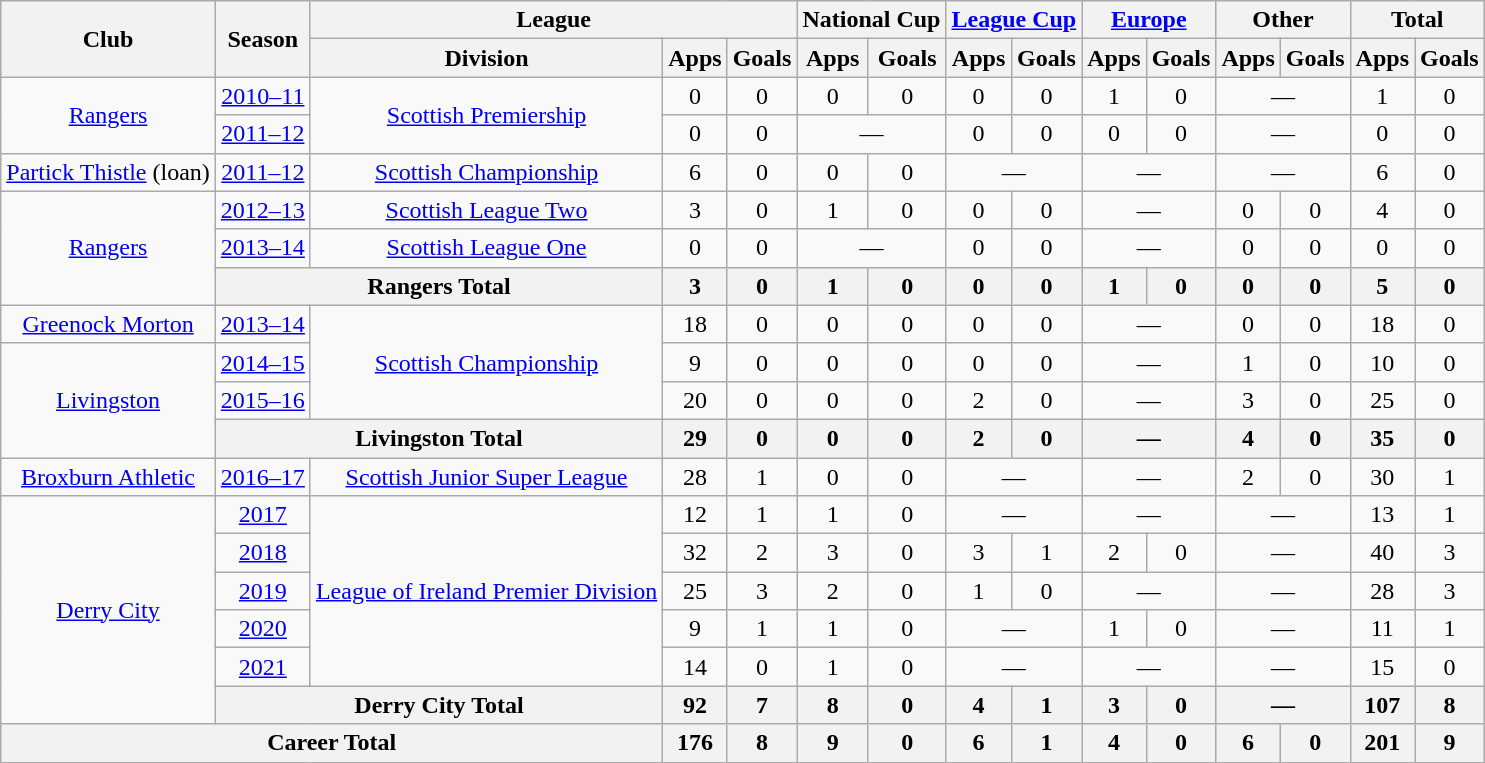<table class="wikitable" style="text-align:center">
<tr>
<th rowspan="2">Club</th>
<th rowspan="2">Season</th>
<th colspan="3">League</th>
<th colspan="2">National Cup</th>
<th colspan="2"><a href='#'>League Cup</a></th>
<th colspan="2"><a href='#'>Europe</a></th>
<th colspan="2">Other</th>
<th colspan="2">Total</th>
</tr>
<tr>
<th>Division</th>
<th>Apps</th>
<th>Goals</th>
<th>Apps</th>
<th>Goals</th>
<th>Apps</th>
<th>Goals</th>
<th>Apps</th>
<th>Goals</th>
<th>Apps</th>
<th>Goals</th>
<th>Apps</th>
<th>Goals</th>
</tr>
<tr>
<td rowspan="2"><a href='#'>Rangers</a></td>
<td><a href='#'>2010–11</a></td>
<td rowspan="2"><a href='#'>Scottish Premiership</a></td>
<td>0</td>
<td>0</td>
<td>0</td>
<td>0</td>
<td>0</td>
<td>0</td>
<td>1</td>
<td>0</td>
<td colspan="2">—</td>
<td>1</td>
<td>0</td>
</tr>
<tr>
<td><a href='#'>2011–12</a></td>
<td>0</td>
<td>0</td>
<td colspan="2">—</td>
<td>0</td>
<td>0</td>
<td>0</td>
<td>0</td>
<td colspan="2">—</td>
<td>0</td>
<td>0</td>
</tr>
<tr>
<td><a href='#'>Partick Thistle</a> (loan)</td>
<td><a href='#'>2011–12</a></td>
<td><a href='#'>Scottish Championship</a></td>
<td>6</td>
<td>0</td>
<td>0</td>
<td>0</td>
<td colspan="2">—</td>
<td colspan="2">—</td>
<td colspan="2">—</td>
<td>6</td>
<td>0</td>
</tr>
<tr>
<td rowspan="3"><a href='#'>Rangers</a></td>
<td><a href='#'>2012–13</a></td>
<td><a href='#'>Scottish League Two</a></td>
<td>3</td>
<td>0</td>
<td>1</td>
<td>0</td>
<td>0</td>
<td>0</td>
<td colspan="2">—</td>
<td>0</td>
<td>0</td>
<td>4</td>
<td>0</td>
</tr>
<tr>
<td><a href='#'>2013–14</a></td>
<td><a href='#'>Scottish League One</a></td>
<td>0</td>
<td>0</td>
<td colspan="2">—</td>
<td>0</td>
<td>0</td>
<td colspan="2">—</td>
<td>0</td>
<td>0</td>
<td>0</td>
<td>0</td>
</tr>
<tr>
<th colspan=2>Rangers Total</th>
<th>3</th>
<th>0</th>
<th>1</th>
<th>0</th>
<th>0</th>
<th>0</th>
<th>1</th>
<th>0</th>
<th>0</th>
<th>0</th>
<th>5</th>
<th>0</th>
</tr>
<tr>
<td><a href='#'>Greenock Morton</a></td>
<td><a href='#'>2013–14</a></td>
<td rowspan="3"><a href='#'>Scottish Championship</a></td>
<td>18</td>
<td>0</td>
<td>0</td>
<td>0</td>
<td>0</td>
<td>0</td>
<td colspan="2">—</td>
<td>0</td>
<td>0</td>
<td>18</td>
<td>0</td>
</tr>
<tr>
<td rowspan="3"><a href='#'>Livingston</a></td>
<td><a href='#'>2014–15</a></td>
<td>9</td>
<td>0</td>
<td>0</td>
<td>0</td>
<td>0</td>
<td>0</td>
<td colspan="2">—</td>
<td>1</td>
<td>0</td>
<td>10</td>
<td>0</td>
</tr>
<tr>
<td><a href='#'>2015–16</a></td>
<td>20</td>
<td>0</td>
<td>0</td>
<td>0</td>
<td>2</td>
<td>0</td>
<td colspan="2">—</td>
<td>3</td>
<td>0</td>
<td>25</td>
<td>0</td>
</tr>
<tr>
<th colspan=2>Livingston Total</th>
<th>29</th>
<th>0</th>
<th>0</th>
<th>0</th>
<th>2</th>
<th>0</th>
<th colspan="2">—</th>
<th>4</th>
<th>0</th>
<th>35</th>
<th>0</th>
</tr>
<tr>
<td><a href='#'>Broxburn Athletic</a></td>
<td><a href='#'>2016–17</a></td>
<td><a href='#'>Scottish Junior Super League</a></td>
<td>28</td>
<td>1</td>
<td>0</td>
<td>0</td>
<td colspan="2">—</td>
<td colspan="2">—</td>
<td>2</td>
<td>0</td>
<td>30</td>
<td>1</td>
</tr>
<tr>
<td rowspan="6"><a href='#'>Derry City</a></td>
<td><a href='#'>2017</a></td>
<td rowspan="5"><a href='#'>League of Ireland Premier Division</a></td>
<td>12</td>
<td>1</td>
<td>1</td>
<td>0</td>
<td colspan="2">—</td>
<td colspan="2">—</td>
<td colspan="2">—</td>
<td>13</td>
<td>1</td>
</tr>
<tr>
<td><a href='#'>2018</a></td>
<td>32</td>
<td>2</td>
<td>3</td>
<td>0</td>
<td>3</td>
<td>1</td>
<td>2</td>
<td>0</td>
<td colspan="2">—</td>
<td>40</td>
<td>3</td>
</tr>
<tr>
<td><a href='#'>2019</a></td>
<td>25</td>
<td>3</td>
<td>2</td>
<td>0</td>
<td>1</td>
<td>0</td>
<td colspan="2">—</td>
<td colspan="2">—</td>
<td>28</td>
<td>3</td>
</tr>
<tr>
<td><a href='#'>2020</a></td>
<td>9</td>
<td>1</td>
<td>1</td>
<td>0</td>
<td colspan="2">—</td>
<td>1</td>
<td>0</td>
<td colspan="2">—</td>
<td>11</td>
<td>1</td>
</tr>
<tr>
<td><a href='#'>2021</a></td>
<td>14</td>
<td>0</td>
<td>1</td>
<td>0</td>
<td colspan="2">—</td>
<td colspan="2">—</td>
<td colspan="2">—</td>
<td>15</td>
<td>0</td>
</tr>
<tr>
<th colspan=2>Derry City Total</th>
<th>92</th>
<th>7</th>
<th>8</th>
<th>0</th>
<th>4</th>
<th>1</th>
<th>3</th>
<th>0</th>
<th colspan="2">—</th>
<th>107</th>
<th>8</th>
</tr>
<tr>
<th colspan="3">Career Total</th>
<th>176</th>
<th>8</th>
<th>9</th>
<th>0</th>
<th>6</th>
<th>1</th>
<th>4</th>
<th>0</th>
<th>6</th>
<th>0</th>
<th>201</th>
<th>9</th>
</tr>
</table>
